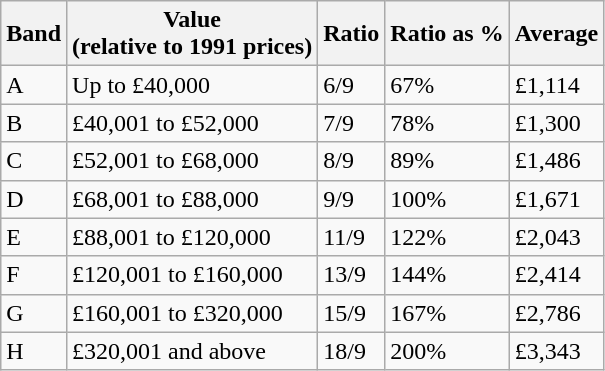<table class="wikitable">
<tr>
<th>Band</th>
<th>Value <br> (relative to 1991 prices)</th>
<th>Ratio</th>
<th>Ratio as %</th>
<th>Average</th>
</tr>
<tr>
<td>A</td>
<td>Up to £40,000</td>
<td>6/9</td>
<td>67%</td>
<td>£1,114</td>
</tr>
<tr>
<td>B</td>
<td>£40,001 to £52,000</td>
<td>7/9</td>
<td>78%</td>
<td>£1,300</td>
</tr>
<tr>
<td>C</td>
<td>£52,001 to £68,000</td>
<td>8/9</td>
<td>89%</td>
<td>£1,486</td>
</tr>
<tr>
<td>D</td>
<td>£68,001 to £88,000</td>
<td>9/9</td>
<td>100%</td>
<td>£1,671</td>
</tr>
<tr>
<td>E</td>
<td>£88,001 to £120,000</td>
<td>11/9</td>
<td>122%</td>
<td>£2,043</td>
</tr>
<tr>
<td>F</td>
<td>£120,001 to £160,000</td>
<td>13/9</td>
<td>144%</td>
<td>£2,414</td>
</tr>
<tr>
<td>G</td>
<td>£160,001 to £320,000</td>
<td>15/9</td>
<td>167%</td>
<td>£2,786</td>
</tr>
<tr>
<td>H</td>
<td>£320,001 and above</td>
<td>18/9</td>
<td>200%</td>
<td>£3,343</td>
</tr>
</table>
